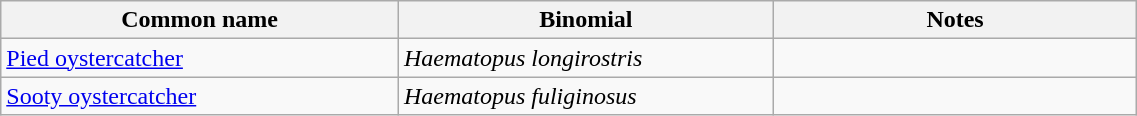<table style="width:60%;" class="wikitable">
<tr>
<th width=35%>Common name</th>
<th width=33%>Binomial</th>
<th width=32%>Notes</th>
</tr>
<tr>
<td><a href='#'>Pied oystercatcher</a></td>
<td><em>Haematopus longirostris</em></td>
<td></td>
</tr>
<tr>
<td><a href='#'>Sooty oystercatcher</a></td>
<td><em>Haematopus fuliginosus</em></td>
<td></td>
</tr>
</table>
